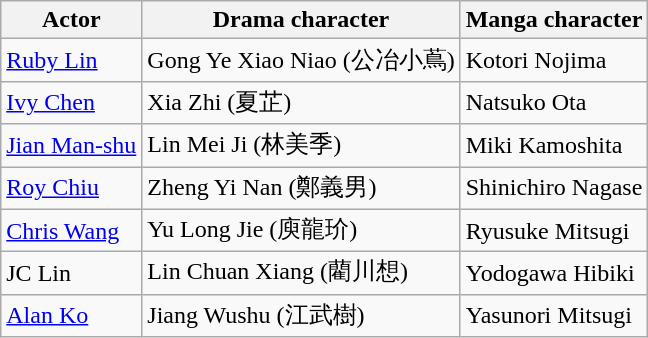<table class="wikitable">
<tr>
<th>Actor</th>
<th>Drama character</th>
<th>Manga character</th>
</tr>
<tr>
<td><a href='#'>Ruby Lin</a></td>
<td>Gong Ye Xiao Niao (公冶小蔦)</td>
<td>Kotori Nojima</td>
</tr>
<tr>
<td><a href='#'>Ivy Chen</a></td>
<td>Xia Zhi (夏芷)</td>
<td>Natsuko Ota</td>
</tr>
<tr>
<td><a href='#'>Jian Man-shu</a></td>
<td>Lin Mei Ji (林美季)</td>
<td>Miki Kamoshita</td>
</tr>
<tr>
<td><a href='#'>Roy Chiu</a></td>
<td>Zheng Yi Nan (鄭義男)</td>
<td>Shinichiro Nagase</td>
</tr>
<tr>
<td><a href='#'>Chris Wang</a></td>
<td>Yu Long Jie (庾龍玠)</td>
<td>Ryusuke Mitsugi</td>
</tr>
<tr>
<td>JC Lin</td>
<td>Lin Chuan Xiang (藺川想)</td>
<td>Yodogawa Hibiki</td>
</tr>
<tr>
<td><a href='#'>Alan Ko</a></td>
<td>Jiang Wushu (江武樹)</td>
<td>Yasunori Mitsugi</td>
</tr>
</table>
